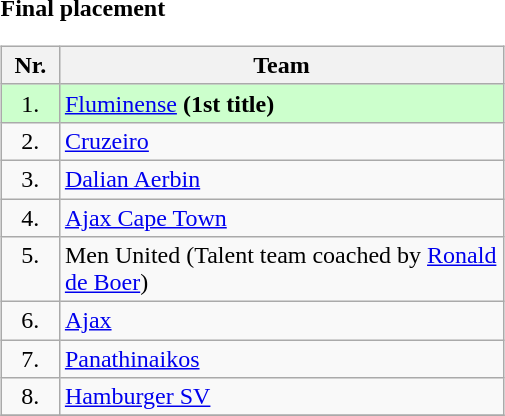<table width=30%>
<tr>
<td width=48% align=left valign=top><br><strong>Final placement</strong><table class="wikitable" style="width:90%">
<tr valign=top>
<th width=5% align=center>Nr.</th>
<th width=55% align=center>Team</th>
</tr>
<tr valign=top bgcolor=ccffcc>
<td align=center>1.</td>
<td> <a href='#'>Fluminense</a> <strong>(1st title)</strong></td>
</tr>
<tr valign=top>
<td align=center>2.</td>
<td> <a href='#'>Cruzeiro</a></td>
</tr>
<tr valign=top>
<td align=center>3.</td>
<td> <a href='#'>Dalian Aerbin</a></td>
</tr>
<tr valign=top>
<td align=center>4.</td>
<td> <a href='#'>Ajax Cape Town</a></td>
</tr>
<tr valign=top>
<td align=center>5.</td>
<td> Men United (Talent team coached by <a href='#'>Ronald de Boer</a>)</td>
</tr>
<tr valign=top>
<td align=center>6.</td>
<td> <a href='#'>Ajax</a></td>
</tr>
<tr valign=top>
<td align=center>7.</td>
<td> <a href='#'>Panathinaikos</a></td>
</tr>
<tr valign=top>
<td align=center>8.</td>
<td> <a href='#'>Hamburger SV</a></td>
</tr>
<tr valign=top>
</tr>
</table>
</td>
</tr>
</table>
